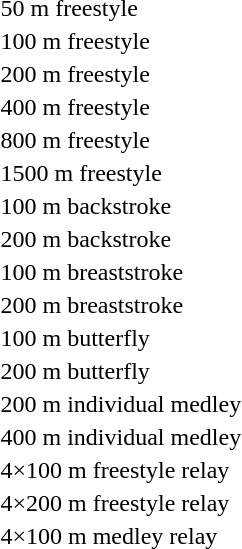<table>
<tr>
<td>50 m freestyle</td>
<td></td>
<td></td>
<td></td>
</tr>
<tr>
<td>100 m freestyle</td>
<td></td>
<td></td>
<td></td>
</tr>
<tr>
<td>200 m freestyle</td>
<td></td>
<td></td>
<td></td>
</tr>
<tr>
<td>400 m freestyle</td>
<td></td>
<td></td>
<td></td>
</tr>
<tr>
<td>800 m freestyle</td>
<td></td>
<td></td>
<td></td>
</tr>
<tr>
<td>1500 m freestyle</td>
<td></td>
<td></td>
<td></td>
</tr>
<tr>
<td>100 m backstroke</td>
<td></td>
<td></td>
<td></td>
</tr>
<tr>
<td>200 m backstroke</td>
<td></td>
<td></td>
<td></td>
</tr>
<tr>
<td>100 m breaststroke</td>
<td></td>
<td></td>
<td></td>
</tr>
<tr>
<td>200 m breaststroke</td>
<td></td>
<td></td>
<td></td>
</tr>
<tr>
<td>100 m butterfly</td>
<td></td>
<td></td>
<td></td>
</tr>
<tr>
<td>200 m butterfly</td>
<td></td>
<td></td>
<td></td>
</tr>
<tr>
<td>200 m individual medley</td>
<td></td>
<td></td>
<td></td>
</tr>
<tr>
<td>400 m individual medley</td>
<td></td>
<td></td>
<td></td>
</tr>
<tr>
<td>4×100 m freestyle relay</td>
<td></td>
<td></td>
<td></td>
</tr>
<tr>
<td>4×200 m freestyle relay</td>
<td></td>
<td></td>
<td></td>
</tr>
<tr>
<td>4×100 m medley relay</td>
<td></td>
<td></td>
<td></td>
</tr>
</table>
